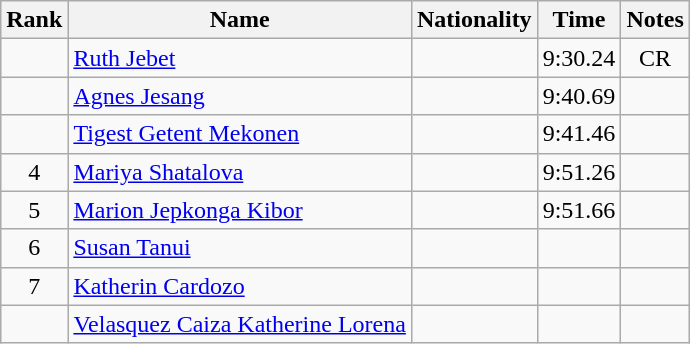<table class="wikitable sortable" style="text-align:center">
<tr>
<th>Rank</th>
<th>Name</th>
<th>Nationality</th>
<th>Time</th>
<th>Notes</th>
</tr>
<tr>
<td></td>
<td align=left><a href='#'>Ruth Jebet</a></td>
<td align=left></td>
<td>9:30.24</td>
<td>CR</td>
</tr>
<tr>
<td></td>
<td align=left><a href='#'>Agnes Jesang</a></td>
<td align=left></td>
<td>9:40.69</td>
<td></td>
</tr>
<tr>
<td></td>
<td align=left><a href='#'>Tigest Getent Mekonen</a></td>
<td align=left></td>
<td>9:41.46</td>
<td></td>
</tr>
<tr>
<td>4</td>
<td align=left><a href='#'>Mariya Shatalova</a></td>
<td align=left></td>
<td>9:51.26</td>
<td></td>
</tr>
<tr>
<td>5</td>
<td align=left><a href='#'>Marion Jepkonga Kibor</a></td>
<td align=left></td>
<td>9:51.66</td>
<td></td>
</tr>
<tr>
<td>6</td>
<td align=left><a href='#'>Susan Tanui</a></td>
<td align=left></td>
<td></td>
<td></td>
</tr>
<tr>
<td>7</td>
<td align=left><a href='#'>Katherin Cardozo</a></td>
<td align=left></td>
<td></td>
<td></td>
</tr>
<tr>
<td></td>
<td align=left><a href='#'>Velasquez Caiza Katherine Lorena</a></td>
<td align=left></td>
<td></td>
<td></td>
</tr>
</table>
